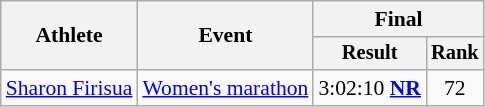<table class="wikitable" style="font-size:90%">
<tr>
<th rowspan="2">Athlete</th>
<th rowspan="2">Event</th>
<th colspan="2">Final</th>
</tr>
<tr style="font-size:95%">
<th>Result</th>
<th>Rank</th>
</tr>
<tr align=center>
<td align=left><a href='#'>Sharon Firisua</a></td>
<td align=left><a href='#'>Women's marathon</a></td>
<td>3:02:10 <strong><a href='#'>NR</a></strong></td>
<td>72</td>
</tr>
</table>
